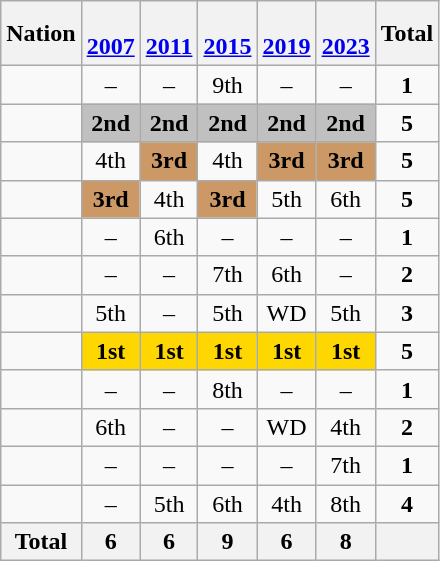<table class="wikitable" style="text-align:center">
<tr>
<th>Nation</th>
<th><br><a href='#'>2007</a></th>
<th><br><a href='#'>2011</a></th>
<th><br><a href='#'>2015</a></th>
<th><br><a href='#'>2019</a></th>
<th><br><a href='#'>2023</a></th>
<th>Total</th>
</tr>
<tr>
<td align=left></td>
<td>–</td>
<td>–</td>
<td>9th</td>
<td>–</td>
<td>–</td>
<td><strong>1</strong></td>
</tr>
<tr>
<td align=left></td>
<td bgcolor=silver><strong>2nd</strong></td>
<td bgcolor=silver><strong>2nd</strong></td>
<td bgcolor=silver><strong>2nd</strong></td>
<td bgcolor=silver><strong>2nd</strong></td>
<td bgcolor=silver><strong>2nd</strong></td>
<td><strong>5</strong></td>
</tr>
<tr>
<td align=left></td>
<td>4th</td>
<td bgcolor=cc9966><strong>3rd</strong></td>
<td>4th</td>
<td bgcolor=cc9966><strong>3rd</strong></td>
<td bgcolor=cc9966><strong>3rd</strong></td>
<td><strong>5</strong></td>
</tr>
<tr>
<td align=left></td>
<td bgcolor=cc9966><strong>3rd</strong></td>
<td>4th</td>
<td bgcolor=cc9966><strong>3rd</strong></td>
<td>5th</td>
<td>6th</td>
<td><strong>5</strong></td>
</tr>
<tr>
<td align=left></td>
<td>–</td>
<td>6th</td>
<td>–</td>
<td>–</td>
<td>–</td>
<td><strong>1</strong></td>
</tr>
<tr>
<td align=left></td>
<td>–</td>
<td>–</td>
<td>7th</td>
<td>6th</td>
<td>–</td>
<td><strong>2</strong></td>
</tr>
<tr>
<td align=left></td>
<td>5th</td>
<td>–</td>
<td>5th</td>
<td>WD</td>
<td>5th</td>
<td><strong>3</strong></td>
</tr>
<tr>
<td align=left></td>
<td bgcolor=gold><strong>1st</strong></td>
<td bgcolor=gold><strong>1st</strong></td>
<td bgcolor=gold><strong>1st</strong></td>
<td bgcolor=gold><strong>1st</strong></td>
<td bgcolor=gold><strong>1st</strong></td>
<td><strong>5</strong></td>
</tr>
<tr>
<td align=left></td>
<td>–</td>
<td>–</td>
<td>8th</td>
<td>–</td>
<td>–</td>
<td><strong>1</strong></td>
</tr>
<tr>
<td align=left></td>
<td>6th</td>
<td>–</td>
<td>–</td>
<td>WD</td>
<td>4th</td>
<td><strong>2</strong></td>
</tr>
<tr>
<td align=left></td>
<td>–</td>
<td>–</td>
<td>–</td>
<td>–</td>
<td>7th</td>
<td><strong>1</strong></td>
</tr>
<tr>
<td align=left></td>
<td>–</td>
<td>5th</td>
<td>6th</td>
<td>4th</td>
<td>8th</td>
<td><strong>4</strong></td>
</tr>
<tr>
<th>Total</th>
<th>6</th>
<th>6</th>
<th>9</th>
<th>6</th>
<th>8</th>
<th></th>
</tr>
</table>
